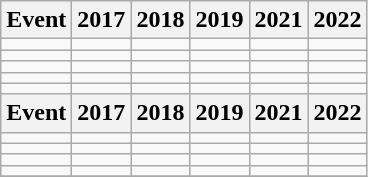<table class="wikitable" style="text-align:center;">
<tr>
<th>Event</th>
<th>2017</th>
<th>2018</th>
<th>2019</th>
<th>2021</th>
<th>2022</th>
</tr>
<tr>
<td align="left"></td>
<td><a href='#'></a></td>
<td><a href='#'></a></td>
<td><a href='#'></a></td>
<td><a href='#'></a></td>
<td><a href='#'></a></td>
</tr>
<tr>
<td align="left"></td>
<td></td>
<td></td>
<td></td>
<td><a href='#'></a></td>
<td><a href='#'></a></td>
</tr>
<tr>
<td align="left"></td>
<td><a href='#'></a></td>
<td><a href='#'></a></td>
<td></td>
<td></td>
<td></td>
</tr>
<tr>
<td align="left"></td>
<td><a href='#'></a></td>
<td><a href='#'></a></td>
<td><a href='#'></a></td>
<td></td>
<td><a href='#'></a></td>
</tr>
<tr>
<td align="left"></td>
<td><a href='#'></a></td>
<td><a href='#'></a></td>
<td><a href='#'></a></td>
<td></td>
<td><a href='#'></a></td>
</tr>
<tr>
<th>Event</th>
<th>2017</th>
<th>2018</th>
<th>2019</th>
<th>2021</th>
<th>2022</th>
</tr>
<tr>
<td align="left"></td>
<td><a href='#'></a></td>
<td><a href='#'></a></td>
<td><a href='#'></a></td>
<td><a href='#'></a></td>
<td><a href='#'></a></td>
</tr>
<tr>
<td align="left"></td>
<td></td>
<td></td>
<td></td>
<td><a href='#'></a></td>
<td><a href='#'></a></td>
</tr>
<tr>
<td align="left"></td>
<td><a href='#'></a></td>
<td><a href='#'></a></td>
<td></td>
<td></td>
<td></td>
</tr>
<tr>
<td align="left"></td>
<td><a href='#'></a></td>
<td><a href='#'></a></td>
<td><a href='#'></a></td>
<td></td>
<td><a href='#'></a></td>
</tr>
<tr>
</tr>
</table>
